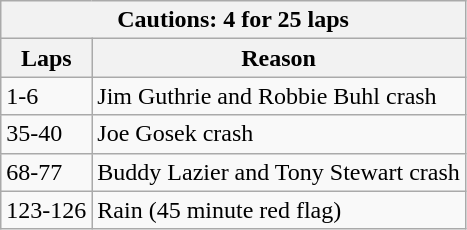<table class="wikitable">
<tr>
<th colspan=2>Cautions: 4 for 25 laps</th>
</tr>
<tr>
<th>Laps</th>
<th>Reason</th>
</tr>
<tr>
<td>1-6</td>
<td>Jim Guthrie and Robbie Buhl crash</td>
</tr>
<tr>
<td>35-40</td>
<td>Joe Gosek crash</td>
</tr>
<tr>
<td>68-77</td>
<td>Buddy Lazier and Tony Stewart crash</td>
</tr>
<tr>
<td>123-126</td>
<td>Rain (45 minute red flag)</td>
</tr>
</table>
